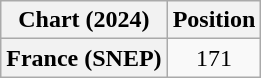<table class="wikitable plainrowheaders" style="text-align:center">
<tr>
<th scope="col">Chart (2024)</th>
<th scope="col">Position</th>
</tr>
<tr>
<th scope="row">France (SNEP)</th>
<td>171</td>
</tr>
</table>
